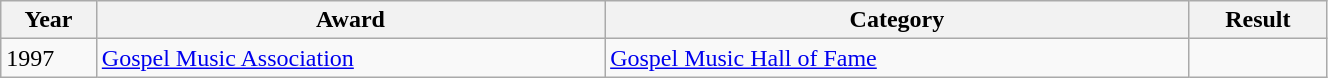<table class="wikitable" style="width:70%;">
<tr>
<th style="width:3%;">Year</th>
<th style="width:20%;">Award</th>
<th style="width:23%;">Category</th>
<th style="width:5%;">Result</th>
</tr>
<tr>
<td>1997</td>
<td><a href='#'>Gospel Music Association</a></td>
<td><a href='#'>Gospel Music Hall of Fame</a></td>
<td></td>
</tr>
</table>
